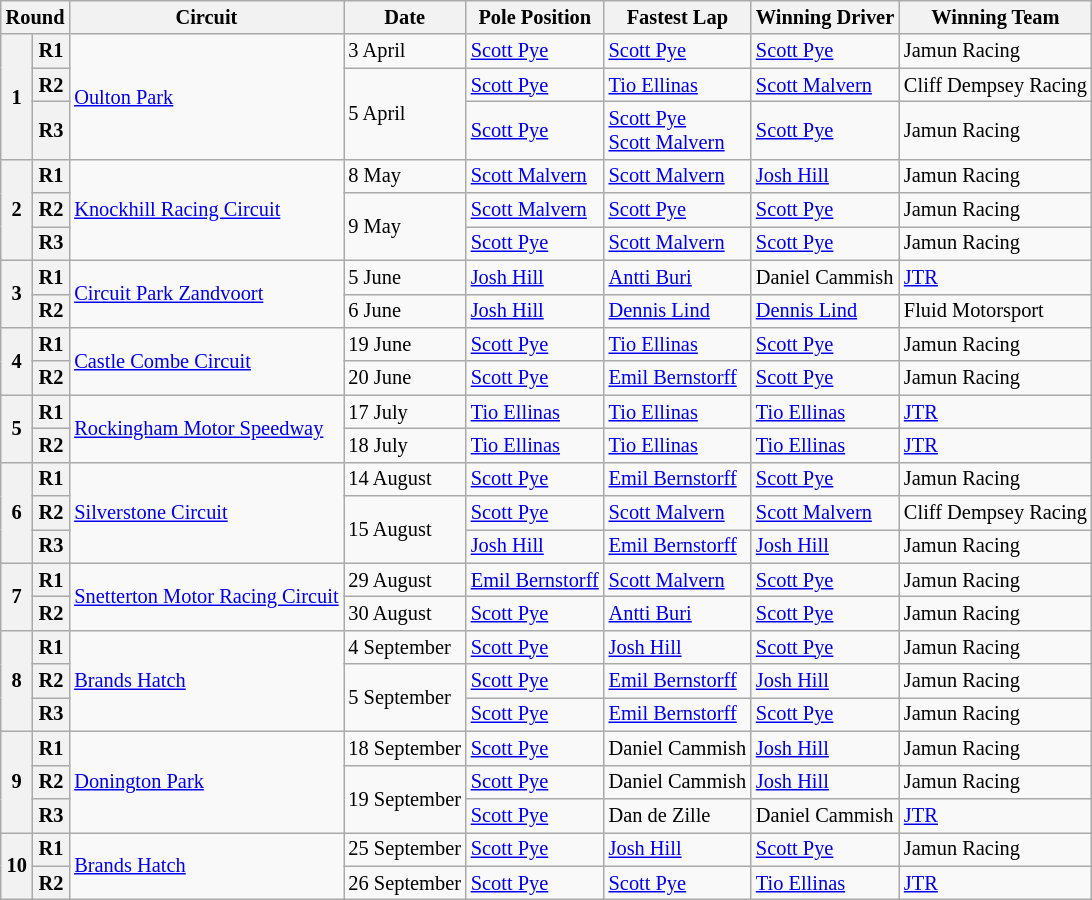<table class="wikitable" style="font-size: 85%">
<tr>
<th colspan=2>Round</th>
<th>Circuit</th>
<th>Date</th>
<th>Pole Position</th>
<th>Fastest Lap</th>
<th>Winning Driver</th>
<th>Winning Team</th>
</tr>
<tr>
<th rowspan=3>1</th>
<th>R1</th>
<td rowspan=3> <a href='#'>Oulton Park</a></td>
<td>3 April</td>
<td> <a href='#'>Scott Pye</a></td>
<td> <a href='#'>Scott Pye</a></td>
<td> <a href='#'>Scott Pye</a></td>
<td> Jamun Racing</td>
</tr>
<tr>
<th>R2</th>
<td rowspan=2>5 April</td>
<td> <a href='#'>Scott Pye</a></td>
<td> <a href='#'>Tio Ellinas</a></td>
<td> <a href='#'>Scott Malvern</a></td>
<td> Cliff Dempsey Racing</td>
</tr>
<tr>
<th>R3</th>
<td> <a href='#'>Scott Pye</a></td>
<td> <a href='#'>Scott Pye</a><br> <a href='#'>Scott Malvern</a></td>
<td> <a href='#'>Scott Pye</a></td>
<td> Jamun Racing</td>
</tr>
<tr>
<th rowspan=3>2</th>
<th>R1</th>
<td rowspan=3> <a href='#'>Knockhill Racing Circuit</a></td>
<td>8 May</td>
<td> <a href='#'>Scott Malvern</a></td>
<td> <a href='#'>Scott Malvern</a></td>
<td> <a href='#'>Josh Hill</a></td>
<td> Jamun Racing</td>
</tr>
<tr>
<th>R2</th>
<td rowspan=2>9 May</td>
<td> <a href='#'>Scott Malvern</a></td>
<td> <a href='#'>Scott Pye</a></td>
<td> <a href='#'>Scott Pye</a></td>
<td> Jamun Racing</td>
</tr>
<tr>
<th>R3</th>
<td> <a href='#'>Scott Pye</a></td>
<td> <a href='#'>Scott Malvern</a></td>
<td> <a href='#'>Scott Pye</a></td>
<td> Jamun Racing</td>
</tr>
<tr>
<th rowspan=2>3</th>
<th>R1</th>
<td rowspan=2> <a href='#'>Circuit Park Zandvoort</a></td>
<td>5 June</td>
<td> <a href='#'>Josh Hill</a></td>
<td> <a href='#'>Antti Buri</a></td>
<td> Daniel Cammish</td>
<td> <a href='#'>JTR</a></td>
</tr>
<tr>
<th>R2</th>
<td>6 June</td>
<td> <a href='#'>Josh Hill</a></td>
<td> <a href='#'>Dennis Lind</a></td>
<td> <a href='#'>Dennis Lind</a></td>
<td> Fluid Motorsport</td>
</tr>
<tr>
<th rowspan=2>4</th>
<th>R1</th>
<td rowspan=2> <a href='#'>Castle Combe Circuit</a></td>
<td>19 June</td>
<td> <a href='#'>Scott Pye</a></td>
<td> <a href='#'>Tio Ellinas</a></td>
<td> <a href='#'>Scott Pye</a></td>
<td> Jamun Racing</td>
</tr>
<tr>
<th>R2</th>
<td>20 June</td>
<td> <a href='#'>Scott Pye</a></td>
<td> <a href='#'>Emil Bernstorff</a></td>
<td> <a href='#'>Scott Pye</a></td>
<td> Jamun Racing</td>
</tr>
<tr>
<th rowspan=2>5</th>
<th>R1</th>
<td rowspan=2> <a href='#'>Rockingham Motor Speedway</a></td>
<td>17 July</td>
<td> <a href='#'>Tio Ellinas</a></td>
<td> <a href='#'>Tio Ellinas</a></td>
<td> <a href='#'>Tio Ellinas</a></td>
<td> <a href='#'>JTR</a></td>
</tr>
<tr>
<th>R2</th>
<td>18 July</td>
<td> <a href='#'>Tio Ellinas</a></td>
<td> <a href='#'>Tio Ellinas</a></td>
<td> <a href='#'>Tio Ellinas</a></td>
<td> <a href='#'>JTR</a></td>
</tr>
<tr>
<th rowspan=3>6</th>
<th>R1</th>
<td rowspan=3> <a href='#'>Silverstone Circuit</a></td>
<td>14 August</td>
<td> <a href='#'>Scott Pye</a></td>
<td> <a href='#'>Emil Bernstorff</a></td>
<td> <a href='#'>Scott Pye</a></td>
<td> Jamun Racing</td>
</tr>
<tr>
<th>R2</th>
<td rowspan=2>15 August</td>
<td> <a href='#'>Scott Pye</a></td>
<td> <a href='#'>Scott Malvern</a></td>
<td> <a href='#'>Scott Malvern</a></td>
<td> Cliff Dempsey Racing</td>
</tr>
<tr>
<th>R3</th>
<td> <a href='#'>Josh Hill</a></td>
<td> <a href='#'>Emil Bernstorff</a></td>
<td> <a href='#'>Josh Hill</a></td>
<td> Jamun Racing</td>
</tr>
<tr>
<th rowspan=2>7</th>
<th>R1</th>
<td rowspan=2> <a href='#'>Snetterton Motor Racing Circuit</a></td>
<td>29 August</td>
<td> <a href='#'>Emil Bernstorff</a></td>
<td> <a href='#'>Scott Malvern</a></td>
<td> <a href='#'>Scott Pye</a></td>
<td> Jamun Racing</td>
</tr>
<tr>
<th>R2</th>
<td>30 August</td>
<td> <a href='#'>Scott Pye</a></td>
<td> <a href='#'>Antti Buri</a></td>
<td> <a href='#'>Scott Pye</a></td>
<td> Jamun Racing</td>
</tr>
<tr>
<th rowspan=3>8</th>
<th>R1</th>
<td rowspan=3> <a href='#'>Brands Hatch</a></td>
<td>4 September</td>
<td> <a href='#'>Scott Pye</a></td>
<td> <a href='#'>Josh Hill</a></td>
<td> <a href='#'>Scott Pye</a></td>
<td> Jamun Racing</td>
</tr>
<tr>
<th>R2</th>
<td rowspan=2>5 September</td>
<td> <a href='#'>Scott Pye</a></td>
<td> <a href='#'>Emil Bernstorff</a></td>
<td> <a href='#'>Josh Hill</a></td>
<td> Jamun Racing</td>
</tr>
<tr>
<th>R3</th>
<td> <a href='#'>Scott Pye</a></td>
<td> <a href='#'>Emil Bernstorff</a></td>
<td> <a href='#'>Scott Pye</a></td>
<td> Jamun Racing</td>
</tr>
<tr>
<th rowspan=3>9</th>
<th>R1</th>
<td rowspan=3> <a href='#'>Donington Park</a></td>
<td>18 September</td>
<td> <a href='#'>Scott Pye</a></td>
<td> Daniel Cammish</td>
<td> <a href='#'>Josh Hill</a></td>
<td> Jamun Racing</td>
</tr>
<tr>
<th>R2</th>
<td rowspan=2>19 September</td>
<td> <a href='#'>Scott Pye</a></td>
<td> Daniel Cammish</td>
<td> <a href='#'>Josh Hill</a></td>
<td> Jamun Racing</td>
</tr>
<tr>
<th>R3</th>
<td> <a href='#'>Scott Pye</a></td>
<td> Dan de Zille</td>
<td> Daniel Cammish</td>
<td> <a href='#'>JTR</a></td>
</tr>
<tr>
<th rowspan=2>10</th>
<th>R1</th>
<td rowspan=2> <a href='#'>Brands Hatch</a></td>
<td>25 September</td>
<td> <a href='#'>Scott Pye</a></td>
<td> <a href='#'>Josh Hill</a></td>
<td> <a href='#'>Scott Pye</a></td>
<td> Jamun Racing</td>
</tr>
<tr>
<th>R2</th>
<td>26 September</td>
<td> <a href='#'>Scott Pye</a></td>
<td> <a href='#'>Scott Pye</a></td>
<td> <a href='#'>Tio Ellinas</a></td>
<td> <a href='#'>JTR</a></td>
</tr>
</table>
